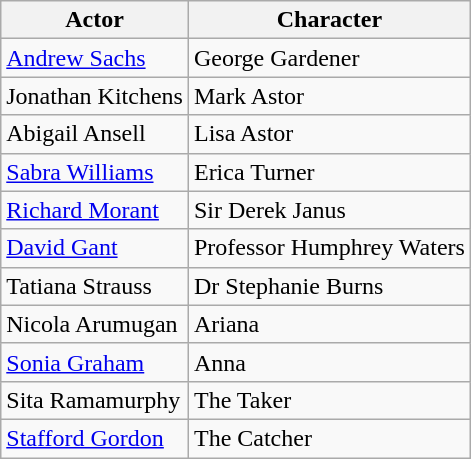<table class="wikitable" border="1">
<tr ">
<th>Actor</th>
<th>Character</th>
</tr>
<tr>
<td><a href='#'>Andrew Sachs</a></td>
<td>George Gardener </td>
</tr>
<tr>
<td>Jonathan Kitchens</td>
<td>Mark Astor</td>
</tr>
<tr>
<td>Abigail Ansell</td>
<td>Lisa Astor</td>
</tr>
<tr>
<td><a href='#'>Sabra Williams</a></td>
<td>Erica Turner</td>
</tr>
<tr>
<td><a href='#'>Richard Morant</a></td>
<td>Sir Derek Janus</td>
</tr>
<tr>
<td><a href='#'>David Gant</a></td>
<td>Professor Humphrey Waters</td>
</tr>
<tr>
<td>Tatiana Strauss</td>
<td>Dr Stephanie Burns</td>
</tr>
<tr>
<td>Nicola Arumugan</td>
<td>Ariana</td>
</tr>
<tr>
<td><a href='#'>Sonia Graham</a></td>
<td>Anna</td>
</tr>
<tr>
<td>Sita Ramamurphy</td>
<td>The Taker</td>
</tr>
<tr>
<td><a href='#'>Stafford Gordon</a></td>
<td>The Catcher</td>
</tr>
</table>
